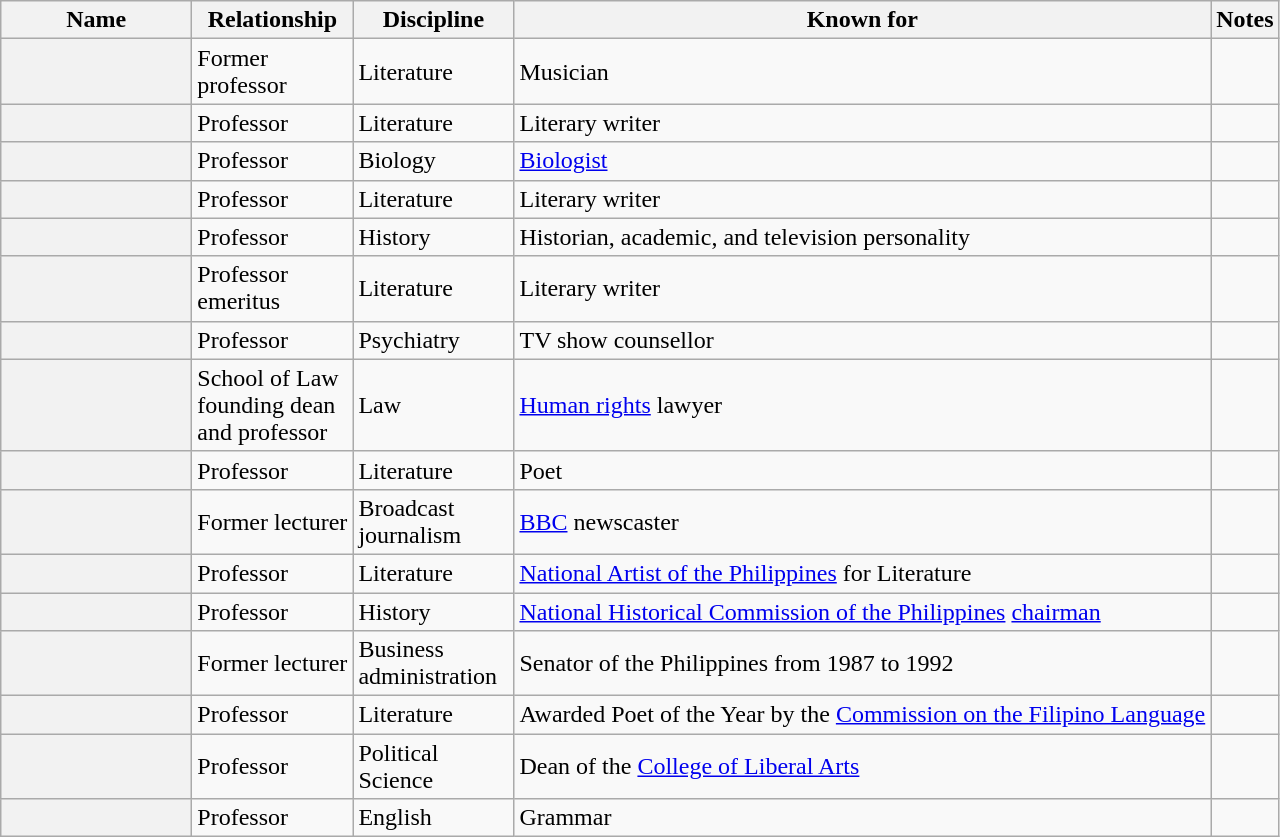<table class="wikitable sortable">
<tr>
<th style="width:120px;">Name</th>
<th style="width:100px;">Relationship</th>
<th style="width:100px;">Discipline</th>
<th scope="col" class="unsortable">Known for</th>
<th scope="col" class="unsortable" style="width:20px;">Notes</th>
</tr>
<tr>
<th scope="row"></th>
<td>Former professor</td>
<td>Literature</td>
<td>Musician</td>
<td></td>
</tr>
<tr>
<th scope="row"></th>
<td>Professor</td>
<td>Literature</td>
<td>Literary writer</td>
<td></td>
</tr>
<tr>
<th scope="row"></th>
<td>Professor</td>
<td>Biology</td>
<td><a href='#'>Biologist</a></td>
<td></td>
</tr>
<tr>
<th scope="row"></th>
<td>Professor</td>
<td>Literature</td>
<td>Literary writer</td>
<td></td>
</tr>
<tr>
<th scope="row"></th>
<td>Professor</td>
<td>History</td>
<td>Historian, academic, and television personality</td>
<td></td>
</tr>
<tr>
<th scope="row"></th>
<td>Professor emeritus</td>
<td>Literature</td>
<td>Literary writer</td>
<td></td>
</tr>
<tr>
<th scope="row"></th>
<td>Professor</td>
<td>Psychiatry</td>
<td>TV show counsellor</td>
<td></td>
</tr>
<tr>
<th scope="row"></th>
<td>School of Law founding dean and professor</td>
<td>Law</td>
<td><a href='#'>Human rights</a> lawyer</td>
<td></td>
</tr>
<tr>
<th scope="row"></th>
<td>Professor</td>
<td>Literature</td>
<td>Poet</td>
<td></td>
</tr>
<tr>
<th scope="row"></th>
<td>Former lecturer</td>
<td>Broadcast journalism</td>
<td><a href='#'>BBC</a> newscaster</td>
<td></td>
</tr>
<tr>
<th scope="row"></th>
<td>Professor</td>
<td>Literature</td>
<td><a href='#'>National Artist of the Philippines</a> for Literature</td>
<td></td>
</tr>
<tr>
<th scope="row"></th>
<td>Professor</td>
<td>History</td>
<td><a href='#'>National Historical Commission of the Philippines</a> <a href='#'>chairman</a></td>
<td></td>
</tr>
<tr>
<th scope="row"></th>
<td>Former lecturer</td>
<td>Business administration</td>
<td>Senator of the Philippines from 1987 to 1992</td>
<td></td>
</tr>
<tr>
<th scope="row"></th>
<td>Professor</td>
<td>Literature</td>
<td>Awarded Poet of the Year by the <a href='#'>Commission on the Filipino Language</a></td>
<td></td>
</tr>
<tr>
<th scope="row"></th>
<td>Professor</td>
<td>Political Science</td>
<td>Dean of the <a href='#'>College of Liberal Arts</a></td>
<td></td>
</tr>
<tr>
<th scope="row"></th>
<td>Professor</td>
<td>English</td>
<td>Grammar</td>
<td></td>
</tr>
</table>
